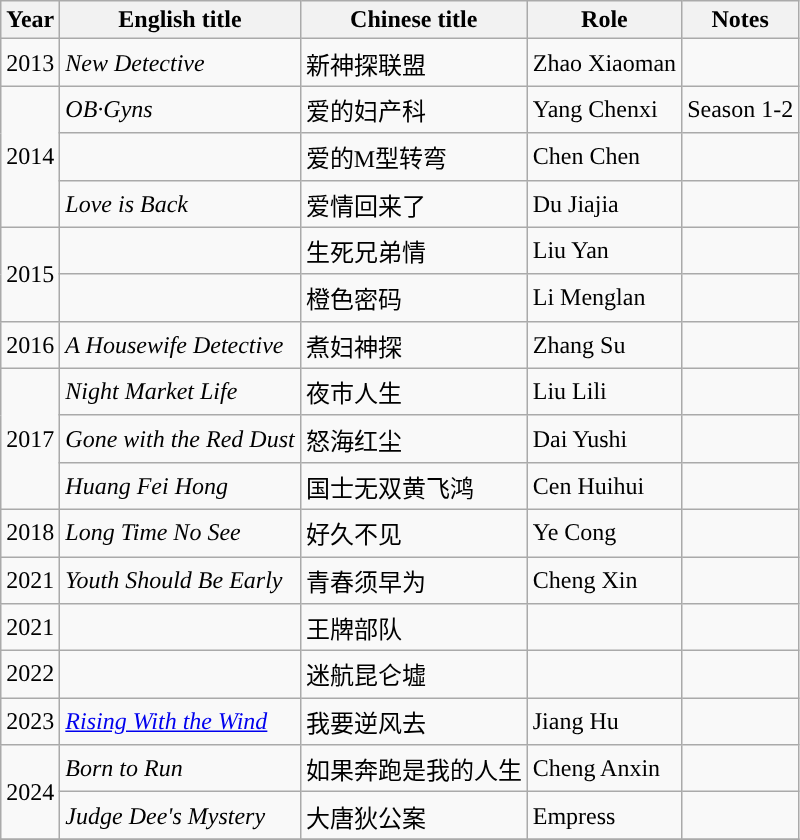<table class="wikitable">
<tr>
<th width=10>Year</th>
<th>English title</th>
<th>Chinese title</th>
<th>Role</th>
<th>Notes</th>
</tr>
<tr>
<td>2013</td>
<td><em>New Detective</em></td>
<td>新神探联盟</td>
<td>Zhao Xiaoman</td>
<td></td>
</tr>
<tr>
<td rowspan=3>2014</td>
<td><em>OB·Gyns</em></td>
<td>爱的妇产科</td>
<td>Yang Chenxi</td>
<td>Season 1-2</td>
</tr>
<tr>
<td></td>
<td>爱的M型转弯</td>
<td>Chen Chen</td>
<td></td>
</tr>
<tr>
<td><em>Love is Back</em></td>
<td>爱情回来了</td>
<td>Du Jiajia</td>
<td></td>
</tr>
<tr>
<td rowspan=2>2015</td>
<td></td>
<td>生死兄弟情</td>
<td>Liu Yan</td>
<td></td>
</tr>
<tr>
<td></td>
<td>橙色密码</td>
<td>Li Menglan</td>
<td></td>
</tr>
<tr>
<td>2016</td>
<td><em>A Housewife Detective</em></td>
<td>煮妇神探</td>
<td>Zhang Su</td>
<td></td>
</tr>
<tr>
<td rowspan=3>2017</td>
<td><em>Night Market Life</em></td>
<td>夜市人生</td>
<td>Liu Lili</td>
<td></td>
</tr>
<tr>
<td><em>Gone with the Red Dust</em></td>
<td>怒海红尘</td>
<td>Dai Yushi</td>
<td></td>
</tr>
<tr>
<td><em>Huang Fei Hong</em></td>
<td>国士无双黄飞鸿</td>
<td>Cen Huihui</td>
<td></td>
</tr>
<tr>
<td>2018</td>
<td><em>Long Time No See</em></td>
<td>好久不见</td>
<td>Ye Cong</td>
<td></td>
</tr>
<tr>
<td rowspan=1>2021</td>
<td><em>Youth Should Be Early</em></td>
<td>青春须早为</td>
<td>Cheng Xin</td>
<td></td>
</tr>
<tr>
<td>2021</td>
<td></td>
<td>王牌部队</td>
<td></td>
<td></td>
</tr>
<tr>
<td>2022</td>
<td></td>
<td>迷航昆仑墟</td>
<td></td>
<td></td>
</tr>
<tr>
<td>2023</td>
<td><em><a href='#'>Rising With the Wind</a></em></td>
<td>我要逆风去</td>
<td>Jiang Hu</td>
<td></td>
</tr>
<tr>
<td rowspan="2">2024</td>
<td><em>Born to Run</em></td>
<td>如果奔跑是我的人生</td>
<td>Cheng Anxin</td>
<td></td>
</tr>
<tr>
<td><em>Judge Dee's Mystery</em></td>
<td>大唐狄公案</td>
<td>Empress</td>
<td></td>
</tr>
<tr>
</tr>
</table>
